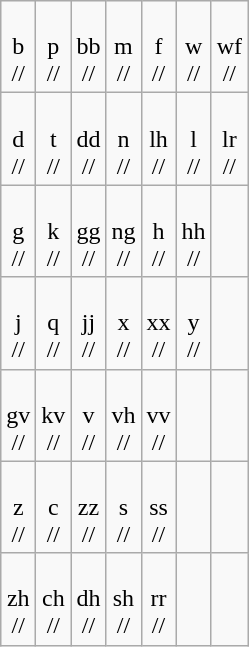<table class=wikitable>
<tr align=center>
<td><br>b<br>//</td>
<td><br>p<br>//</td>
<td><br>bb<br>//</td>
<td><br>m<br>//</td>
<td><br>f<br>//</td>
<td><br>w<br>//</td>
<td><br>wf<br>//</td>
</tr>
<tr align=center>
<td><br>d<br>//</td>
<td><br>t<br>//</td>
<td><br>dd<br>//</td>
<td><br>n<br>//</td>
<td><br>lh<br>//</td>
<td><br>l<br>//</td>
<td><br>lr<br>//</td>
</tr>
<tr align=center>
<td><br>g<br>//</td>
<td><br>k<br>//</td>
<td><br>gg<br>//</td>
<td><br>ng<br>//</td>
<td><br>h<br>//</td>
<td><br>hh<br>//</td>
<td></td>
</tr>
<tr align=center>
<td><br>j<br>//</td>
<td><br>q<br>//</td>
<td><br>jj<br>//</td>
<td><br>x<br>//</td>
<td><br>xx<br>//</td>
<td><br>y<br>//</td>
<td></td>
</tr>
<tr align=center>
<td><br>gv<br>//</td>
<td><br>kv<br>//</td>
<td><br>v<br>//</td>
<td><br>vh<br>//</td>
<td><br>vv<br>//</td>
<td></td>
<td></td>
</tr>
<tr align=center>
<td><br>z<br>//</td>
<td><br>c<br>//</td>
<td><br>zz<br>//</td>
<td><br>s<br>//</td>
<td><br>ss<br>//</td>
<td></td>
<td></td>
</tr>
<tr align=center>
<td><br>zh<br>//</td>
<td><br>ch<br>//</td>
<td><br>dh<br>//</td>
<td><br>sh<br>//</td>
<td><br>rr<br>//</td>
<td></td>
<td></td>
</tr>
</table>
